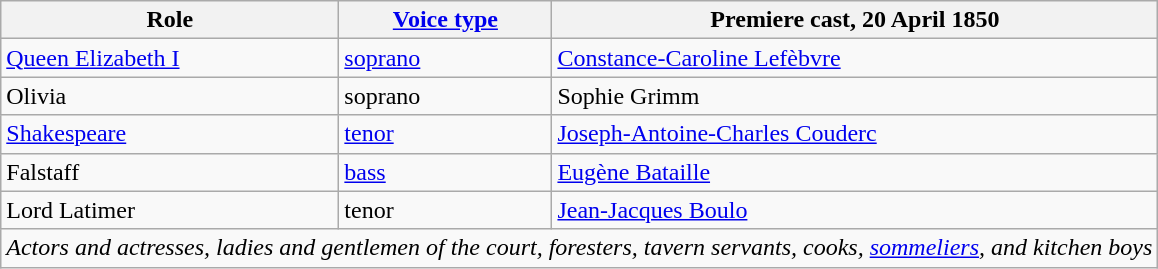<table class="wikitable">
<tr>
<th>Role</th>
<th><a href='#'>Voice type</a></th>
<th>Premiere cast, 20 April 1850</th>
</tr>
<tr>
<td><a href='#'>Queen Elizabeth I</a></td>
<td><a href='#'>soprano</a></td>
<td><a href='#'>Constance-Caroline Lefèbvre</a></td>
</tr>
<tr>
<td>Olivia</td>
<td>soprano</td>
<td>Sophie Grimm</td>
</tr>
<tr>
<td><a href='#'>Shakespeare</a></td>
<td><a href='#'>tenor</a></td>
<td><a href='#'>Joseph-Antoine-Charles Couderc</a></td>
</tr>
<tr>
<td>Falstaff</td>
<td><a href='#'>bass</a></td>
<td><a href='#'>Eugène Bataille</a></td>
</tr>
<tr>
<td>Lord Latimer</td>
<td>tenor</td>
<td><a href='#'>Jean-Jacques Boulo</a></td>
</tr>
<tr>
<td colspan="3"><em>Actors and actresses, ladies and gentlemen of the court, foresters, tavern servants, cooks, <a href='#'>sommeliers</a>, and kitchen boys</em></td>
</tr>
</table>
